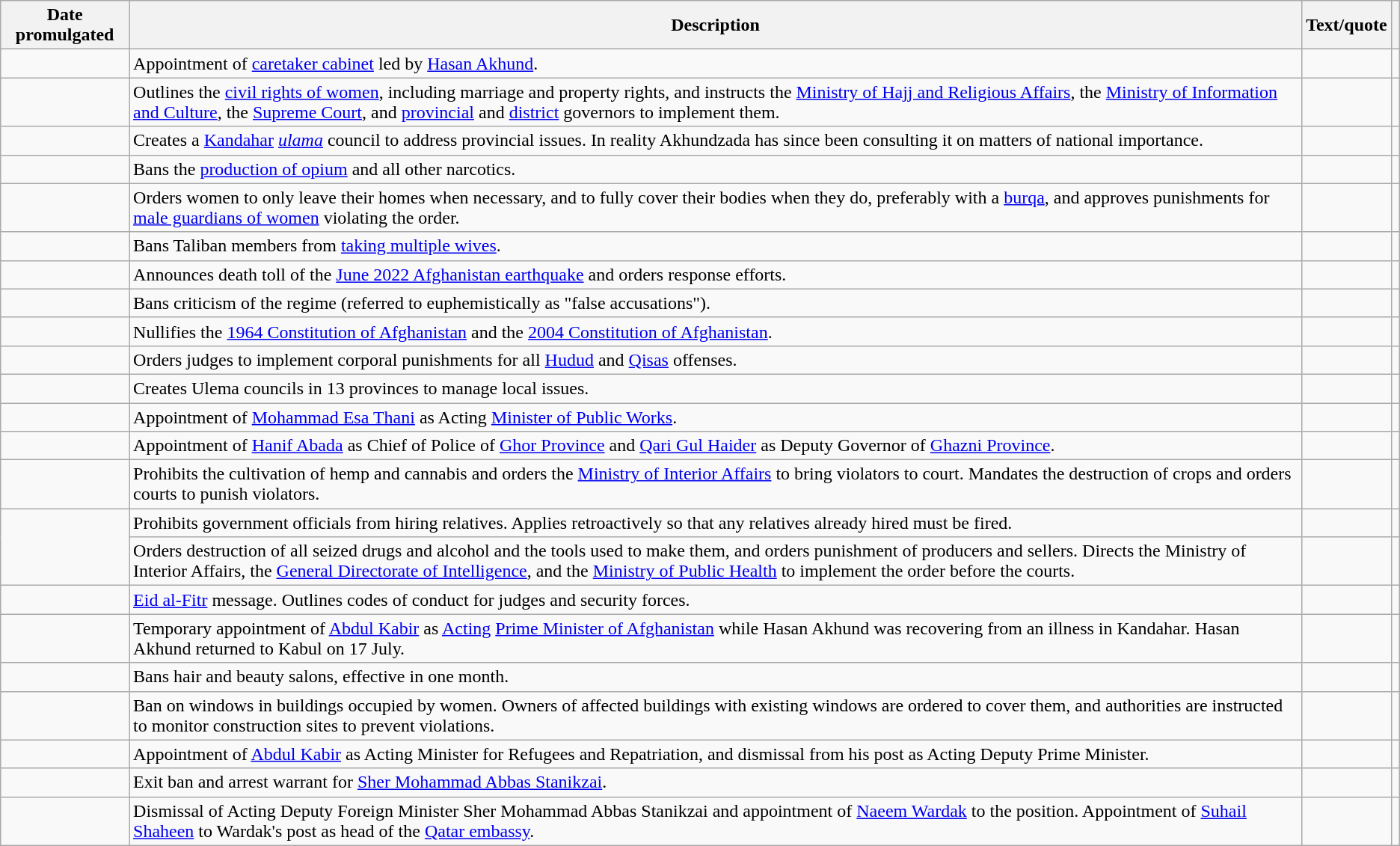<table class="wikitable sortable">
<tr style="text-align:center">
<th>Date promulgated</th>
<th>Description</th>
<th class="unsortable">Text/quote</th>
<th class="unsortable"></th>
</tr>
<tr>
<td></td>
<td>Appointment of <a href='#'>caretaker cabinet</a> led by <a href='#'>Hasan Akhund</a>.</td>
<td></td>
<td></td>
</tr>
<tr>
<td></td>
<td>Outlines the <a href='#'>civil rights of women</a>, including marriage and property rights, and instructs the <a href='#'>Ministry of Hajj and Religious Affairs</a>, the <a href='#'>Ministry of Information and Culture</a>, the <a href='#'>Supreme Court</a>, and <a href='#'>provincial</a> and <a href='#'>district</a> governors to implement them.</td>
<td></td>
<td></td>
</tr>
<tr>
<td></td>
<td>Creates a <a href='#'>Kandahar</a> <em><a href='#'>ulama</a></em> council to address provincial issues. In reality Akhundzada has since been consulting it on matters of national importance.</td>
<td></td>
<td></td>
</tr>
<tr>
<td></td>
<td>Bans the <a href='#'>production of opium</a> and all other narcotics.</td>
<td></td>
<td></td>
</tr>
<tr>
<td></td>
<td>Orders women to only leave their homes when necessary, and to fully cover their bodies when they do, preferably with a <a href='#'>burqa</a>, and approves punishments for <a href='#'>male guardians of women</a> violating the order.</td>
<td></td>
<td></td>
</tr>
<tr>
<td></td>
<td>Bans Taliban members from <a href='#'>taking multiple wives</a>.</td>
<td></td>
<td></td>
</tr>
<tr>
<td></td>
<td>Announces death toll of the <a href='#'>June 2022 Afghanistan earthquake</a> and orders response efforts.</td>
<td></td>
<td></td>
</tr>
<tr>
<td></td>
<td>Bans criticism of the regime (referred to euphemistically as "false accusations").</td>
<td></td>
<td></td>
</tr>
<tr>
<td></td>
<td>Nullifies the <a href='#'>1964 Constitution of Afghanistan</a> and the <a href='#'>2004 Constitution of Afghanistan</a>.</td>
<td></td>
<td></td>
</tr>
<tr>
<td></td>
<td>Orders judges to implement corporal punishments for all <a href='#'>Hudud</a> and <a href='#'>Qisas</a> offenses.</td>
<td></td>
<td></td>
</tr>
<tr>
<td></td>
<td>Creates Ulema councils in 13 provinces to manage local issues.</td>
<td></td>
<td></td>
</tr>
<tr>
<td></td>
<td>Appointment of <a href='#'>Mohammad Esa Thani</a> as Acting <a href='#'>Minister of Public Works</a>.</td>
<td></td>
<td></td>
</tr>
<tr>
<td></td>
<td>Appointment of <a href='#'>Hanif Abada</a> as Chief of Police of <a href='#'>Ghor Province</a> and <a href='#'>Qari Gul Haider</a> as Deputy Governor of <a href='#'>Ghazni Province</a>.</td>
<td></td>
<td></td>
</tr>
<tr>
<td></td>
<td>Prohibits the cultivation of hemp and cannabis and orders the <a href='#'>Ministry of Interior Affairs</a> to bring violators to court. Mandates the destruction of crops and orders courts to punish violators.</td>
<td></td>
<td></td>
</tr>
<tr>
<td rowspan="2"></td>
<td>Prohibits government officials from hiring relatives. Applies retroactively so that any relatives already hired must be fired.</td>
<td></td>
<td></td>
</tr>
<tr>
<td>Orders destruction of all seized drugs and alcohol and the tools used to make them, and orders punishment of producers and sellers. Directs the Ministry of Interior Affairs, the <a href='#'>General Directorate of Intelligence</a>, and the <a href='#'>Ministry of Public Health</a> to implement the order before the courts.</td>
<td></td>
<td></td>
</tr>
<tr>
<td></td>
<td><a href='#'>Eid al-Fitr</a> message. Outlines codes of conduct for judges and security forces.</td>
<td></td>
<td></td>
</tr>
<tr>
<td></td>
<td>Temporary appointment of <a href='#'>Abdul Kabir</a> as <a href='#'>Acting</a> <a href='#'>Prime Minister of Afghanistan</a> while Hasan Akhund was recovering from an illness in Kandahar. Hasan Akhund returned to Kabul on 17 July.</td>
<td></td>
<td></td>
</tr>
<tr>
<td></td>
<td>Bans hair and beauty salons, effective in one month.</td>
<td></td>
<td></td>
</tr>
<tr>
<td></td>
<td>Ban on windows in buildings occupied by women. Owners of affected buildings with existing windows are ordered to cover them, and authorities are instructed to monitor construction sites to prevent violations.</td>
<td></td>
<td></td>
</tr>
<tr>
<td></td>
<td>Appointment of <a href='#'>Abdul Kabir</a> as Acting Minister for Refugees and Repatriation, and dismissal from his post as Acting Deputy Prime Minister.</td>
<td></td>
<td></td>
</tr>
<tr>
<td></td>
<td>Exit ban and arrest warrant for <a href='#'>Sher Mohammad Abbas Stanikzai</a>.</td>
<td></td>
<td></td>
</tr>
<tr>
<td></td>
<td>Dismissal of Acting Deputy Foreign Minister Sher Mohammad Abbas Stanikzai and appointment of <a href='#'>Naeem Wardak</a> to the position. Appointment of <a href='#'>Suhail Shaheen</a> to Wardak's post as head of the <a href='#'>Qatar embassy</a>.</td>
<td></td>
<td></td>
</tr>
</table>
